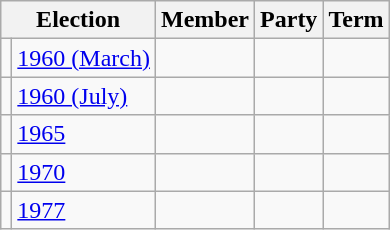<table class="wikitable">
<tr>
<th colspan="2">Election</th>
<th>Member</th>
<th>Party</th>
<th>Term</th>
</tr>
<tr>
<td style="background-color: "></td>
<td><a href='#'>1960 (March)</a></td>
<td></td>
<td></td>
<td></td>
</tr>
<tr>
<td style="background-color: "></td>
<td><a href='#'>1960 (July)</a></td>
<td></td>
<td></td>
<td></td>
</tr>
<tr>
<td style="background-color: "></td>
<td><a href='#'>1965</a></td>
<td></td>
<td></td>
<td></td>
</tr>
<tr>
<td style="background-color: "></td>
<td><a href='#'>1970</a></td>
<td></td>
<td></td>
<td></td>
</tr>
<tr>
<td style="background-color: "></td>
<td><a href='#'>1977</a></td>
<td></td>
<td></td>
<td></td>
</tr>
</table>
